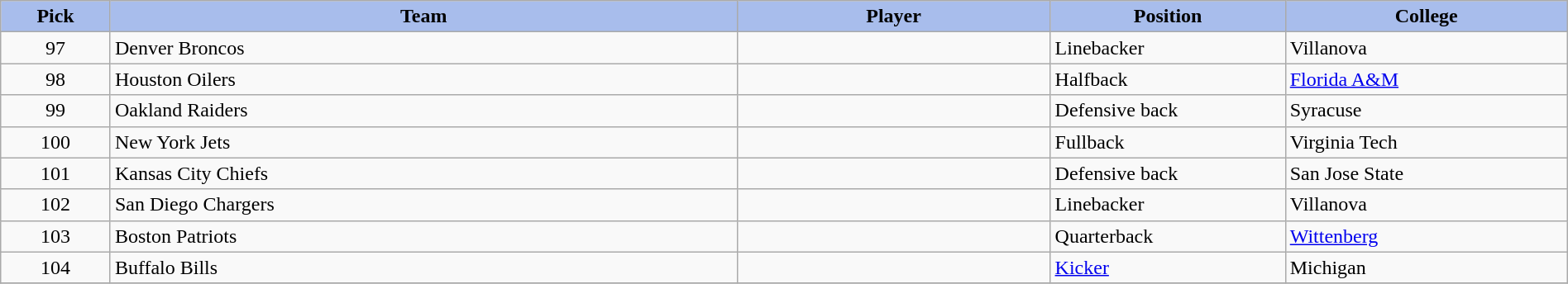<table class="wikitable sortable sortable" style="width: 100%">
<tr>
<th style="background:#A8BDEC;" width=7%>Pick</th>
<th style="background:#A8BDEC;" width=40%>Team</th>
<th style="background:#A8BDEC;" width=20%>Player</th>
<th style="background:#A8BDEC;" width=15%>Position</th>
<th style="background:#A8BDEC;" width=20%>College</th>
</tr>
<tr>
<td align=center>97</td>
<td>Denver Broncos</td>
<td></td>
<td>Linebacker</td>
<td>Villanova</td>
</tr>
<tr>
<td align=center>98</td>
<td>Houston Oilers</td>
<td></td>
<td>Halfback</td>
<td><a href='#'>Florida A&M</a></td>
</tr>
<tr>
<td align=center>99</td>
<td>Oakland Raiders</td>
<td></td>
<td>Defensive back</td>
<td>Syracuse</td>
</tr>
<tr>
<td align=center>100</td>
<td>New York Jets</td>
<td></td>
<td>Fullback</td>
<td>Virginia Tech</td>
</tr>
<tr>
<td align=center>101</td>
<td>Kansas City Chiefs</td>
<td></td>
<td>Defensive back</td>
<td>San Jose State</td>
</tr>
<tr>
<td align=center>102</td>
<td>San Diego Chargers</td>
<td></td>
<td>Linebacker</td>
<td>Villanova</td>
</tr>
<tr>
<td align=center>103</td>
<td>Boston Patriots</td>
<td></td>
<td>Quarterback</td>
<td><a href='#'>Wittenberg</a></td>
</tr>
<tr>
<td align=center>104</td>
<td>Buffalo Bills</td>
<td></td>
<td><a href='#'>Kicker</a></td>
<td>Michigan</td>
</tr>
<tr>
</tr>
</table>
